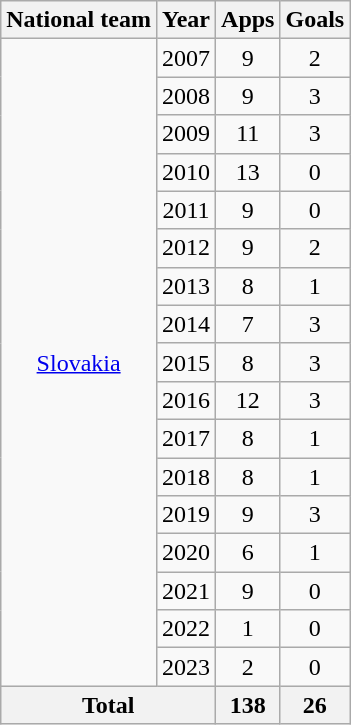<table class="wikitable" style="text-align:center">
<tr>
<th>National team</th>
<th>Year</th>
<th>Apps</th>
<th>Goals</th>
</tr>
<tr>
<td rowspan="17"><a href='#'>Slovakia</a></td>
<td>2007</td>
<td>9</td>
<td>2</td>
</tr>
<tr>
<td>2008</td>
<td>9</td>
<td>3</td>
</tr>
<tr>
<td>2009</td>
<td>11</td>
<td>3</td>
</tr>
<tr>
<td>2010</td>
<td>13</td>
<td>0</td>
</tr>
<tr>
<td>2011</td>
<td>9</td>
<td>0</td>
</tr>
<tr>
<td>2012</td>
<td>9</td>
<td>2</td>
</tr>
<tr>
<td>2013</td>
<td>8</td>
<td>1</td>
</tr>
<tr>
<td>2014</td>
<td>7</td>
<td>3</td>
</tr>
<tr>
<td>2015</td>
<td>8</td>
<td>3</td>
</tr>
<tr>
<td>2016</td>
<td>12</td>
<td>3</td>
</tr>
<tr>
<td>2017</td>
<td>8</td>
<td>1</td>
</tr>
<tr>
<td>2018</td>
<td>8</td>
<td>1</td>
</tr>
<tr>
<td>2019</td>
<td>9</td>
<td>3</td>
</tr>
<tr>
<td>2020</td>
<td>6</td>
<td>1</td>
</tr>
<tr>
<td>2021</td>
<td>9</td>
<td>0</td>
</tr>
<tr>
<td>2022</td>
<td>1</td>
<td>0</td>
</tr>
<tr>
<td>2023</td>
<td>2</td>
<td>0</td>
</tr>
<tr>
<th colspan="2">Total</th>
<th>138</th>
<th>26</th>
</tr>
</table>
